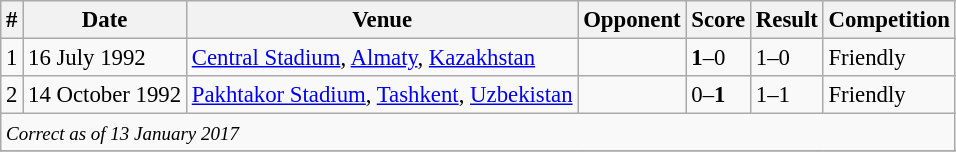<table class="wikitable" style="font-size:95%;">
<tr>
<th>#</th>
<th>Date</th>
<th>Venue</th>
<th>Opponent</th>
<th>Score</th>
<th>Result</th>
<th>Competition</th>
</tr>
<tr>
<td align=center>1</td>
<td>16 July 1992</td>
<td><a href='#'>Central Stadium</a>, <a href='#'>Almaty</a>, <a href='#'>Kazakhstan</a></td>
<td></td>
<td><strong>1</strong>–0</td>
<td>1–0</td>
<td>Friendly</td>
</tr>
<tr>
<td align=center>2</td>
<td>14 October 1992</td>
<td><a href='#'>Pakhtakor Stadium</a>, <a href='#'>Tashkent</a>, <a href='#'>Uzbekistan</a></td>
<td></td>
<td>0–<strong>1</strong></td>
<td>1–1</td>
<td>Friendly</td>
</tr>
<tr>
<td colspan="12"><small><em>Correct as of 13 January 2017</em></small></td>
</tr>
<tr>
</tr>
</table>
